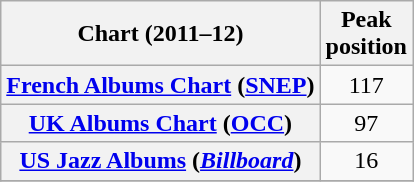<table class="wikitable sortable plainrowheaders">
<tr>
<th scope="col">Chart (2011–12)</th>
<th scope="col">Peak<br>position</th>
</tr>
<tr>
<th scope="row"><a href='#'>French Albums Chart</a> (<a href='#'>SNEP</a>)</th>
<td style="text-align:center;">117</td>
</tr>
<tr>
<th scope="row"><a href='#'>UK Albums Chart</a> (<a href='#'>OCC</a>)</th>
<td style="text-align:center;">97</td>
</tr>
<tr>
<th scope="row"><a href='#'>US Jazz Albums</a> (<em><a href='#'>Billboard</a></em>)</th>
<td align="center">16</td>
</tr>
<tr>
</tr>
</table>
